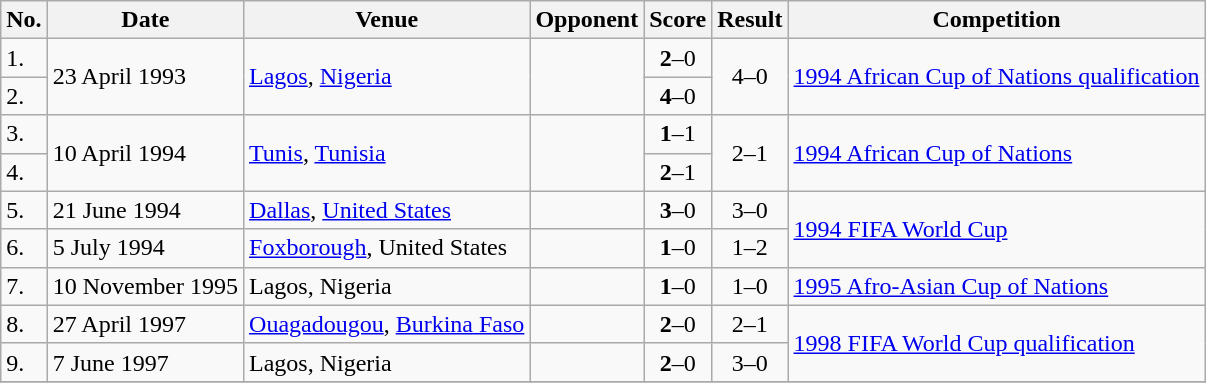<table class="wikitable">
<tr>
<th>No.</th>
<th>Date</th>
<th>Venue</th>
<th>Opponent</th>
<th>Score</th>
<th>Result</th>
<th>Competition</th>
</tr>
<tr>
<td>1.</td>
<td rowspan=2>23 April 1993</td>
<td rowspan=2><a href='#'>Lagos</a>, <a href='#'>Nigeria</a></td>
<td rowspan=2></td>
<td align=center><strong>2</strong>–0</td>
<td rowspan=2 align=center>4–0</td>
<td rowspan=2><a href='#'>1994 African Cup of Nations qualification</a></td>
</tr>
<tr>
<td>2.</td>
<td align=center><strong>4</strong>–0</td>
</tr>
<tr>
<td>3.</td>
<td rowspan=2>10 April 1994</td>
<td rowspan=2><a href='#'>Tunis</a>, <a href='#'>Tunisia</a></td>
<td rowspan=2></td>
<td align=center><strong>1</strong>–1</td>
<td rowspan=2 align=center>2–1</td>
<td rowspan=2><a href='#'>1994 African Cup of Nations</a></td>
</tr>
<tr>
<td>4.</td>
<td align=center><strong>2</strong>–1</td>
</tr>
<tr>
<td>5.</td>
<td>21 June 1994</td>
<td><a href='#'>Dallas</a>, <a href='#'>United States</a></td>
<td></td>
<td align=center><strong>3</strong>–0</td>
<td align=center>3–0</td>
<td rowspan=2><a href='#'>1994 FIFA World Cup</a></td>
</tr>
<tr>
<td>6.</td>
<td>5 July 1994</td>
<td><a href='#'>Foxborough</a>, United States</td>
<td></td>
<td align=center><strong>1</strong>–0</td>
<td align=center>1–2 </td>
</tr>
<tr>
<td>7.</td>
<td>10 November 1995</td>
<td>Lagos, Nigeria</td>
<td></td>
<td align=center><strong>1</strong>–0</td>
<td align=center>1–0</td>
<td><a href='#'>1995 Afro-Asian Cup of Nations</a></td>
</tr>
<tr>
<td>8.</td>
<td>27 April 1997</td>
<td><a href='#'>Ouagadougou</a>, <a href='#'>Burkina Faso</a></td>
<td></td>
<td align=center><strong>2</strong>–0</td>
<td align=center>2–1</td>
<td rowspan=2><a href='#'>1998 FIFA World Cup qualification</a></td>
</tr>
<tr>
<td>9.</td>
<td>7 June 1997</td>
<td>Lagos, Nigeria</td>
<td></td>
<td align=center><strong>2</strong>–0</td>
<td align=center>3–0</td>
</tr>
<tr>
</tr>
</table>
